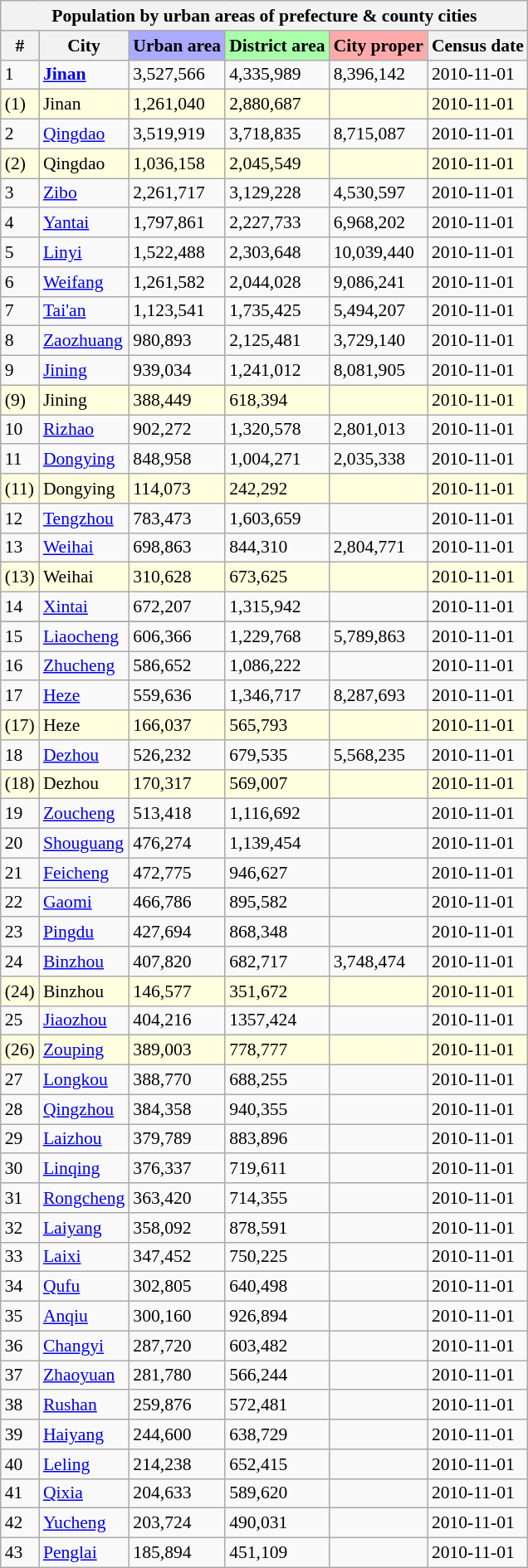<table class="wikitable sortable collapsible" style="font-size:90%;">
<tr>
<th colspan="6">Population by urban areas of prefecture & county cities</th>
</tr>
<tr>
<th>#</th>
<th>City</th>
<th style ="background-color: #aaaaff;">Urban area</th>
<th style ="background-color: #aaffaa;">District area</th>
<th style ="background-color: #ffaaaa;">City proper</th>
<th>Census date</th>
</tr>
<tr>
<td>1</td>
<td><strong><a href='#'>Jinan</a></strong></td>
<td>3,527,566</td>
<td>4,335,989</td>
<td>8,396,142</td>
<td>2010-11-01</td>
</tr>
<tr bgcolor="lightyellow" class="sortbottom">
<td>(1)</td>
<td>Jinan </td>
<td>1,261,040</td>
<td>2,880,687</td>
<td></td>
<td>2010-11-01</td>
</tr>
<tr>
<td>2</td>
<td><a href='#'>Qingdao</a></td>
<td>3,519,919</td>
<td>3,718,835</td>
<td>8,715,087</td>
<td>2010-11-01</td>
</tr>
<tr bgcolor="lightyellow" class="sortbottom">
<td>(2)</td>
<td>Qingdao </td>
<td>1,036,158</td>
<td>2,045,549</td>
<td></td>
<td>2010-11-01</td>
</tr>
<tr>
<td>3</td>
<td><a href='#'>Zibo</a></td>
<td>2,261,717</td>
<td>3,129,228</td>
<td>4,530,597</td>
<td>2010-11-01</td>
</tr>
<tr>
<td>4</td>
<td><a href='#'>Yantai</a></td>
<td>1,797,861</td>
<td>2,227,733</td>
<td>6,968,202</td>
<td>2010-11-01</td>
</tr>
<tr>
<td>5</td>
<td><a href='#'>Linyi</a></td>
<td>1,522,488</td>
<td>2,303,648</td>
<td>10,039,440</td>
<td>2010-11-01</td>
</tr>
<tr>
<td>6</td>
<td><a href='#'>Weifang</a></td>
<td>1,261,582</td>
<td>2,044,028</td>
<td>9,086,241</td>
<td>2010-11-01</td>
</tr>
<tr>
<td>7</td>
<td><a href='#'>Tai'an</a></td>
<td>1,123,541</td>
<td>1,735,425</td>
<td>5,494,207</td>
<td>2010-11-01</td>
</tr>
<tr>
<td>8</td>
<td><a href='#'>Zaozhuang</a></td>
<td>980,893</td>
<td>2,125,481</td>
<td>3,729,140</td>
<td>2010-11-01</td>
</tr>
<tr>
<td>9</td>
<td><a href='#'>Jining</a></td>
<td>939,034</td>
<td>1,241,012</td>
<td>8,081,905</td>
<td>2010-11-01</td>
</tr>
<tr bgcolor="lightyellow" class="sortbottom">
<td>(9)</td>
<td>Jining </td>
<td>388,449</td>
<td>618,394</td>
<td></td>
<td>2010-11-01</td>
</tr>
<tr>
<td>10</td>
<td><a href='#'>Rizhao</a></td>
<td>902,272</td>
<td>1,320,578</td>
<td>2,801,013</td>
<td>2010-11-01</td>
</tr>
<tr>
<td>11</td>
<td><a href='#'>Dongying</a></td>
<td>848,958</td>
<td>1,004,271</td>
<td>2,035,338</td>
<td>2010-11-01</td>
</tr>
<tr bgcolor="lightyellow" class="sortbottom">
<td>(11)</td>
<td>Dongying </td>
<td>114,073</td>
<td>242,292</td>
<td></td>
<td>2010-11-01</td>
</tr>
<tr>
<td>12</td>
<td><a href='#'>Tengzhou</a></td>
<td>783,473</td>
<td>1,603,659</td>
<td></td>
<td>2010-11-01</td>
</tr>
<tr>
<td>13</td>
<td><a href='#'>Weihai</a></td>
<td>698,863</td>
<td>844,310</td>
<td>2,804,771</td>
<td>2010-11-01</td>
</tr>
<tr bgcolor="lightyellow" class="sortbottom">
<td>(13)</td>
<td>Weihai </td>
<td>310,628</td>
<td>673,625</td>
<td></td>
<td>2010-11-01</td>
</tr>
<tr>
<td>14</td>
<td><a href='#'>Xintai</a></td>
<td>672,207</td>
<td>1,315,942</td>
<td></td>
<td>2010-11-01</td>
</tr>
<tr>
</tr>
<tr>
<td>15</td>
<td><a href='#'>Liaocheng</a></td>
<td>606,366</td>
<td>1,229,768</td>
<td>5,789,863</td>
<td>2010-11-01</td>
</tr>
<tr>
<td>16</td>
<td><a href='#'>Zhucheng</a></td>
<td>586,652</td>
<td>1,086,222</td>
<td></td>
<td>2010-11-01</td>
</tr>
<tr>
<td>17</td>
<td><a href='#'>Heze</a></td>
<td>559,636</td>
<td>1,346,717</td>
<td>8,287,693</td>
<td>2010-11-01</td>
</tr>
<tr bgcolor="lightyellow" class="sortbottom">
<td>(17)</td>
<td>Heze </td>
<td>166,037</td>
<td>565,793</td>
<td></td>
<td>2010-11-01</td>
</tr>
<tr>
<td>18</td>
<td><a href='#'>Dezhou</a></td>
<td>526,232</td>
<td>679,535</td>
<td>5,568,235</td>
<td>2010-11-01</td>
</tr>
<tr bgcolor="lightyellow" class="sortbottom">
<td>(18)</td>
<td>Dezhou </td>
<td>170,317</td>
<td>569,007</td>
<td></td>
<td>2010-11-01</td>
</tr>
<tr>
<td>19</td>
<td><a href='#'>Zoucheng</a></td>
<td>513,418</td>
<td>1,116,692</td>
<td></td>
<td>2010-11-01</td>
</tr>
<tr>
<td>20</td>
<td><a href='#'>Shouguang</a></td>
<td>476,274</td>
<td>1,139,454</td>
<td></td>
<td>2010-11-01</td>
</tr>
<tr>
<td>21</td>
<td><a href='#'>Feicheng</a></td>
<td>472,775</td>
<td>946,627</td>
<td></td>
<td>2010-11-01</td>
</tr>
<tr>
<td>22</td>
<td><a href='#'>Gaomi</a></td>
<td>466,786</td>
<td>895,582</td>
<td></td>
<td>2010-11-01</td>
</tr>
<tr>
<td>23</td>
<td><a href='#'>Pingdu</a></td>
<td>427,694</td>
<td>868,348</td>
<td></td>
<td>2010-11-01</td>
</tr>
<tr>
<td>24</td>
<td><a href='#'>Binzhou</a></td>
<td>407,820</td>
<td>682,717</td>
<td>3,748,474</td>
<td>2010-11-01</td>
</tr>
<tr bgcolor="lightyellow" class="sortbottom">
<td>(24)</td>
<td>Binzhou </td>
<td>146,577</td>
<td>351,672</td>
<td></td>
<td>2010-11-01</td>
</tr>
<tr>
<td>25</td>
<td><a href='#'>Jiaozhou</a></td>
<td>404,216</td>
<td>1357,424</td>
<td></td>
<td>2010-11-01</td>
</tr>
<tr bgcolor="lightyellow">
<td>(26)</td>
<td><a href='#'>Zouping</a></td>
<td>389,003</td>
<td>778,777</td>
<td></td>
<td>2010-11-01</td>
</tr>
<tr>
<td>27</td>
<td><a href='#'>Longkou</a></td>
<td>388,770</td>
<td>688,255</td>
<td></td>
<td>2010-11-01</td>
</tr>
<tr>
<td>28</td>
<td><a href='#'>Qingzhou</a></td>
<td>384,358</td>
<td>940,355</td>
<td></td>
<td>2010-11-01</td>
</tr>
<tr>
<td>29</td>
<td><a href='#'>Laizhou</a></td>
<td>379,789</td>
<td>883,896</td>
<td></td>
<td>2010-11-01</td>
</tr>
<tr>
<td>30</td>
<td><a href='#'>Linqing</a></td>
<td>376,337</td>
<td>719,611</td>
<td></td>
<td>2010-11-01</td>
</tr>
<tr>
<td>31</td>
<td><a href='#'>Rongcheng</a></td>
<td>363,420</td>
<td>714,355</td>
<td></td>
<td>2010-11-01</td>
</tr>
<tr>
<td>32</td>
<td><a href='#'>Laiyang</a></td>
<td>358,092</td>
<td>878,591</td>
<td></td>
<td>2010-11-01</td>
</tr>
<tr>
<td>33</td>
<td><a href='#'>Laixi</a></td>
<td>347,452</td>
<td>750,225</td>
<td></td>
<td>2010-11-01</td>
</tr>
<tr>
<td>34</td>
<td><a href='#'>Qufu</a></td>
<td>302,805</td>
<td>640,498</td>
<td></td>
<td>2010-11-01</td>
</tr>
<tr>
<td>35</td>
<td><a href='#'>Anqiu</a></td>
<td>300,160</td>
<td>926,894</td>
<td></td>
<td>2010-11-01</td>
</tr>
<tr>
<td>36</td>
<td><a href='#'>Changyi</a></td>
<td>287,720</td>
<td>603,482</td>
<td></td>
<td>2010-11-01</td>
</tr>
<tr>
<td>37</td>
<td><a href='#'>Zhaoyuan</a></td>
<td>281,780</td>
<td>566,244</td>
<td></td>
<td>2010-11-01</td>
</tr>
<tr>
<td>38</td>
<td><a href='#'>Rushan</a></td>
<td>259,876</td>
<td>572,481</td>
<td></td>
<td>2010-11-01</td>
</tr>
<tr>
<td>39</td>
<td><a href='#'>Haiyang</a></td>
<td>244,600</td>
<td>638,729</td>
<td></td>
<td>2010-11-01</td>
</tr>
<tr>
<td>40</td>
<td><a href='#'>Leling</a></td>
<td>214,238</td>
<td>652,415</td>
<td></td>
<td>2010-11-01</td>
</tr>
<tr>
<td>41</td>
<td><a href='#'>Qixia</a></td>
<td>204,633</td>
<td>589,620</td>
<td></td>
<td>2010-11-01</td>
</tr>
<tr>
<td>42</td>
<td><a href='#'>Yucheng</a></td>
<td>203,724</td>
<td>490,031</td>
<td></td>
<td>2010-11-01</td>
</tr>
<tr>
<td>43</td>
<td><a href='#'>Penglai</a></td>
<td>185,894</td>
<td>451,109</td>
<td></td>
<td>2010-11-01</td>
</tr>
</table>
